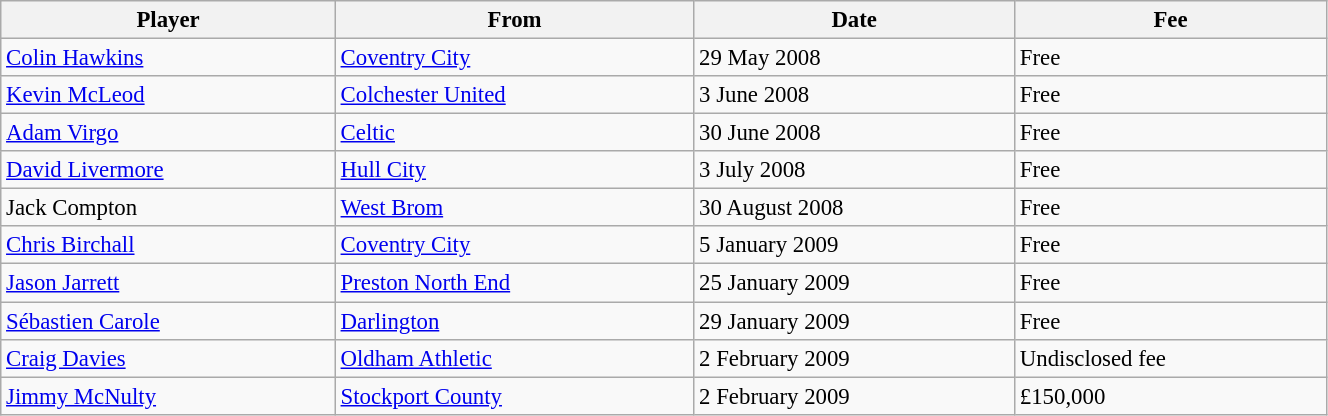<table class="wikitable sortable" style="text-align:center; font-size:95%;width:70%; text-align:left">
<tr>
<th>Player</th>
<th>From</th>
<th>Date</th>
<th>Fee</th>
</tr>
<tr>
<td> <a href='#'>Colin Hawkins</a></td>
<td><a href='#'>Coventry City</a></td>
<td>29 May 2008</td>
<td>Free</td>
</tr>
<tr>
<td> <a href='#'>Kevin McLeod</a></td>
<td><a href='#'>Colchester United</a></td>
<td>3 June 2008</td>
<td>Free</td>
</tr>
<tr>
<td> <a href='#'>Adam Virgo</a></td>
<td><a href='#'>Celtic</a></td>
<td>30 June 2008</td>
<td>Free</td>
</tr>
<tr>
<td> <a href='#'>David Livermore</a></td>
<td><a href='#'>Hull City</a></td>
<td>3 July 2008</td>
<td>Free</td>
</tr>
<tr>
<td> Jack Compton</td>
<td><a href='#'>West Brom</a></td>
<td>30 August 2008</td>
<td>Free</td>
</tr>
<tr>
<td> <a href='#'>Chris Birchall</a></td>
<td><a href='#'>Coventry City</a></td>
<td>5 January 2009</td>
<td>Free</td>
</tr>
<tr>
<td> <a href='#'>Jason Jarrett</a></td>
<td><a href='#'>Preston North End</a></td>
<td>25 January 2009</td>
<td>Free</td>
</tr>
<tr>
<td> <a href='#'>Sébastien Carole</a></td>
<td><a href='#'>Darlington</a></td>
<td>29 January 2009</td>
<td>Free</td>
</tr>
<tr>
<td> <a href='#'>Craig Davies</a></td>
<td><a href='#'>Oldham Athletic</a></td>
<td>2 February 2009</td>
<td>Undisclosed fee</td>
</tr>
<tr>
<td> <a href='#'>Jimmy McNulty</a></td>
<td><a href='#'>Stockport County</a></td>
<td>2 February 2009</td>
<td>£150,000</td>
</tr>
</table>
